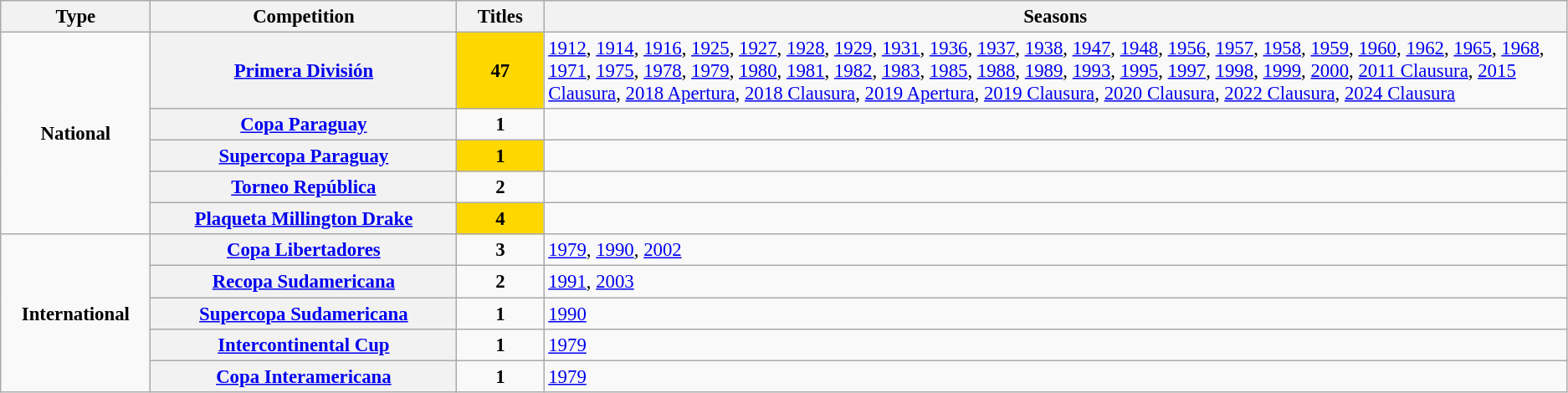<table class="wikitable plainrowheaders" style="font-size:95%; text-align:center;">
<tr>
<th style="width: 1%;">Type</th>
<th style="width: 5%;">Competition</th>
<th style="width: 1%;">Titles</th>
<th style="width: 21%;">Seasons</th>
</tr>
<tr>
<td rowspan="5"><strong>National</strong></td>
<th scope=col><a href='#'>Primera División</a></th>
<td bgcolor="gold"><strong>47</strong></td>
<td align="left"><a href='#'>1912</a>, <a href='#'>1914</a>, <a href='#'>1916</a>, <a href='#'>1925</a>, <a href='#'>1927</a>, <a href='#'>1928</a>, <a href='#'>1929</a>, <a href='#'>1931</a>, <a href='#'>1936</a>, <a href='#'>1937</a>, <a href='#'>1938</a>, <a href='#'>1947</a>, <a href='#'>1948</a>, <a href='#'>1956</a>, <a href='#'>1957</a>, <a href='#'>1958</a>, <a href='#'>1959</a>, <a href='#'>1960</a>, <a href='#'>1962</a>, <a href='#'>1965</a>, <a href='#'>1968</a>, <a href='#'>1971</a>, <a href='#'>1975</a>, <a href='#'>1978</a>, <a href='#'>1979</a>, <a href='#'>1980</a>, <a href='#'>1981</a>, <a href='#'>1982</a>, <a href='#'>1983</a>, <a href='#'>1985</a>, <a href='#'>1988</a>, <a href='#'>1989</a>, <a href='#'>1993</a>, <a href='#'>1995</a>, <a href='#'>1997</a>, <a href='#'>1998</a>, <a href='#'>1999</a>, <a href='#'>2000</a>, <a href='#'>2011 Clausura</a>, <a href='#'>2015 Clausura</a>, <a href='#'>2018 Apertura</a>, <a href='#'>2018 Clausura</a>, <a href='#'>2019 Apertura</a>, <a href='#'>2019 Clausura</a>, <a href='#'>2020 Clausura</a>, <a href='#'>2022 Clausura</a>, <a href='#'>2024 Clausura</a></td>
</tr>
<tr>
<th scope="col"><a href='#'>Copa Paraguay</a></th>
<td><strong>1</strong></td>
<td></td>
</tr>
<tr>
<th scope="col"><a href='#'>Supercopa Paraguay</a></th>
<td bgcolor="gold"><strong>1</strong></td>
<td></td>
</tr>
<tr>
<th scope="col"><a href='#'>Torneo República</a></th>
<td><strong>2</strong></td>
<td></td>
</tr>
<tr>
<th scope="col"><a href='#'>Plaqueta Millington Drake</a></th>
<td bgcolor="gold"><strong>4</strong></td>
<td></td>
</tr>
<tr>
<td rowspan="5"><strong>International</strong></td>
<th scope="col"><a href='#'>Copa Libertadores</a></th>
<td><strong>3</strong></td>
<td align="left"><a href='#'>1979</a>, <a href='#'>1990</a>, <a href='#'>2002</a></td>
</tr>
<tr>
<th scope="col"><a href='#'>Recopa Sudamericana</a></th>
<td><strong>2</strong></td>
<td align="left"><a href='#'>1991</a>, <a href='#'>2003</a></td>
</tr>
<tr>
<th scope="col"><a href='#'>Supercopa Sudamericana</a></th>
<td><strong>1</strong></td>
<td align="left"><a href='#'>1990</a></td>
</tr>
<tr>
<th scope="col"><a href='#'>Intercontinental Cup</a></th>
<td><strong>1</strong></td>
<td align="left"><a href='#'>1979</a></td>
</tr>
<tr>
<th scope="col"><a href='#'>Copa Interamericana</a></th>
<td><strong>1</strong></td>
<td align="left"><a href='#'>1979</a></td>
</tr>
</table>
